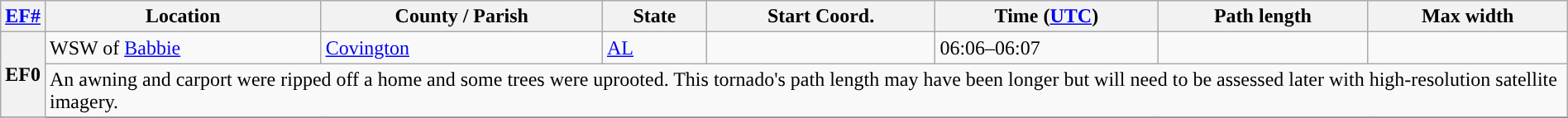<table class="wikitable sortable" style="width:100%;">
<tr>
<th scope="col" width="2%" align="center"><a href='#'>EF#</a></th>
<th scope="col" align="center" class="unsortable">Location</th>
<th scope="col" align="center" class="unsortable">County / Parish</th>
<th scope="col" align="center">State</th>
<th scope="col" align="center">Start Coord.</th>
<th scope="col" align="center">Time (<a href='#'>UTC</a>)</th>
<th scope="col" align="center">Path length</th>
<th scope="col" align="center">Max width</th>
</tr>
<tr>
<th scope="row" rowspan="2" style="background-color:#">EF0</th>
<td>WSW of <a href='#'>Babbie</a></td>
<td><a href='#'>Covington</a></td>
<td><a href='#'>AL</a></td>
<td></td>
<td>06:06–06:07</td>
<td></td>
<td></td>
</tr>
<tr class="expand-child">
<td colspan="8" style=" border-bottom: 1px solid black;">An awning and carport were ripped off a home and some trees were uprooted. This tornado's path length may have been longer but will need to be assessed later with high-resolution satellite imagery.</td>
</tr>
<tr>
</tr>
</table>
